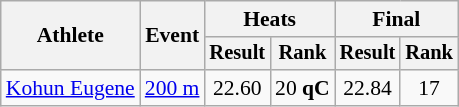<table class="wikitable" style="font-size:90%">
<tr>
<th rowspan=2>Athlete</th>
<th rowspan=2>Event</th>
<th colspan=2>Heats</th>
<th colspan=2>Final</th>
</tr>
<tr style="font-size:95%">
<th>Result</th>
<th>Rank</th>
<th>Result</th>
<th>Rank</th>
</tr>
<tr align=center>
<td align=left><a href='#'>Kohun Eugene</a></td>
<td align=left><a href='#'>200 m</a></td>
<td>22.60</td>
<td>20 <strong>qC</strong></td>
<td>22.84</td>
<td>17</td>
</tr>
</table>
